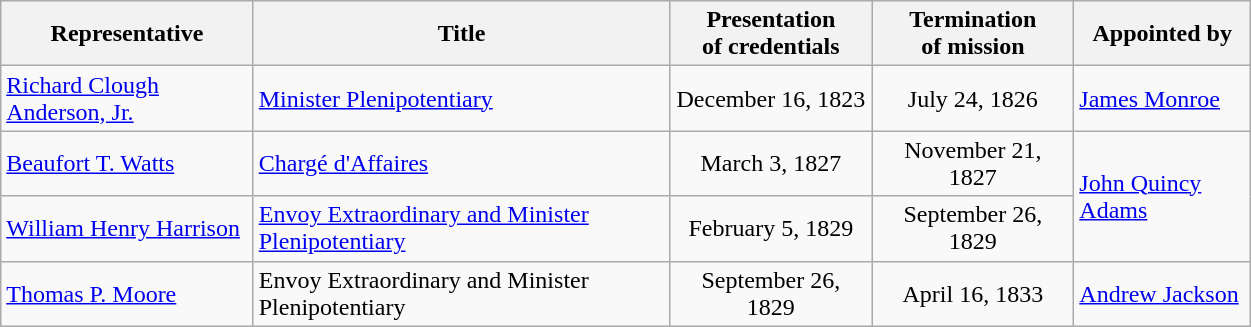<table class=wikitable width=66%>
<tr>
<th width=20%>Representative</th>
<th width=33%>Title</th>
<th width=16%>Presentation<br>of credentials</th>
<th width=16%>Termination<br>of mission</th>
<th width=14%>Appointed by</th>
</tr>
<tr>
<td><a href='#'>Richard Clough Anderson, Jr.</a></td>
<td><a href='#'>Minister Plenipotentiary</a></td>
<td align=center>December 16, 1823</td>
<td align=center>July 24, 1826</td>
<td><a href='#'>James Monroe</a></td>
</tr>
<tr>
<td><a href='#'>Beaufort T. Watts</a></td>
<td><a href='#'>Chargé d'Affaires</a></td>
<td align=center>March 3, 1827</td>
<td align=center>November 21, 1827</td>
<td rowspan=2><a href='#'>John Quincy Adams</a></td>
</tr>
<tr>
<td><a href='#'>William Henry Harrison</a></td>
<td><a href='#'>Envoy Extraordinary and Minister Plenipotentiary</a></td>
<td align=center>February 5, 1829</td>
<td align=center>September 26, 1829</td>
</tr>
<tr>
<td><a href='#'>Thomas P. Moore</a></td>
<td>Envoy Extraordinary and Minister Plenipotentiary</td>
<td align=center>September 26, 1829</td>
<td align=center>April 16, 1833</td>
<td><a href='#'>Andrew Jackson</a></td>
</tr>
</table>
